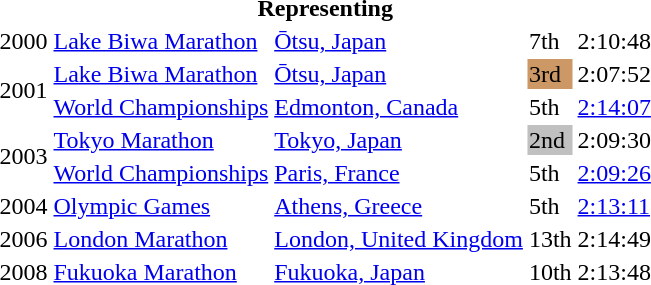<table>
<tr>
<th colspan="5">Representing </th>
</tr>
<tr>
<td>2000</td>
<td><a href='#'>Lake Biwa Marathon</a></td>
<td><a href='#'>Ōtsu, Japan</a></td>
<td>7th</td>
<td>2:10:48</td>
</tr>
<tr>
<td rowspan=2>2001</td>
<td><a href='#'>Lake Biwa Marathon</a></td>
<td><a href='#'>Ōtsu, Japan</a></td>
<td bgcolor="cc9966">3rd</td>
<td>2:07:52</td>
</tr>
<tr>
<td><a href='#'>World Championships</a></td>
<td><a href='#'>Edmonton, Canada</a></td>
<td>5th</td>
<td><a href='#'>2:14:07</a></td>
</tr>
<tr>
<td rowspan=2>2003</td>
<td><a href='#'>Tokyo Marathon</a></td>
<td><a href='#'>Tokyo, Japan</a></td>
<td bgcolor=silver>2nd</td>
<td>2:09:30</td>
</tr>
<tr>
<td><a href='#'>World Championships</a></td>
<td><a href='#'>Paris, France</a></td>
<td>5th</td>
<td><a href='#'>2:09:26</a></td>
</tr>
<tr>
<td>2004</td>
<td><a href='#'>Olympic Games</a></td>
<td><a href='#'>Athens, Greece</a></td>
<td>5th</td>
<td><a href='#'>2:13:11</a></td>
</tr>
<tr>
<td>2006</td>
<td><a href='#'>London Marathon</a></td>
<td><a href='#'>London, United Kingdom</a></td>
<td>13th</td>
<td>2:14:49</td>
</tr>
<tr>
<td>2008</td>
<td><a href='#'>Fukuoka Marathon</a></td>
<td><a href='#'>Fukuoka, Japan</a></td>
<td>10th</td>
<td>2:13:48</td>
</tr>
</table>
